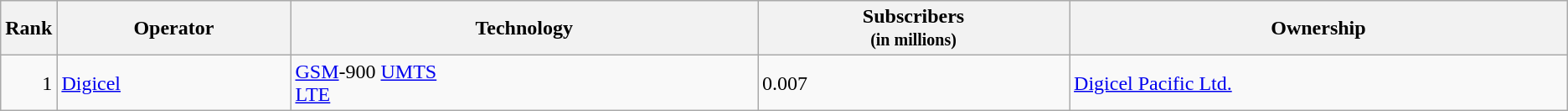<table class="wikitable">
<tr>
<th style="width:3%;">Rank</th>
<th style="width:15%;">Operator</th>
<th style="width:30%;">Technology</th>
<th style="width:20%;">Subscribers<br><small>(in millions)</small></th>
<th style="width:32%;">Ownership</th>
</tr>
<tr>
<td align=right>1</td>
<td><a href='#'>Digicel</a></td>
<td><a href='#'>GSM</a>-900 <a href='#'>UMTS</a><br><a href='#'>LTE</a></td>
<td>0.007</td>
<td><a href='#'>Digicel Pacific Ltd.</a></td>
</tr>
</table>
